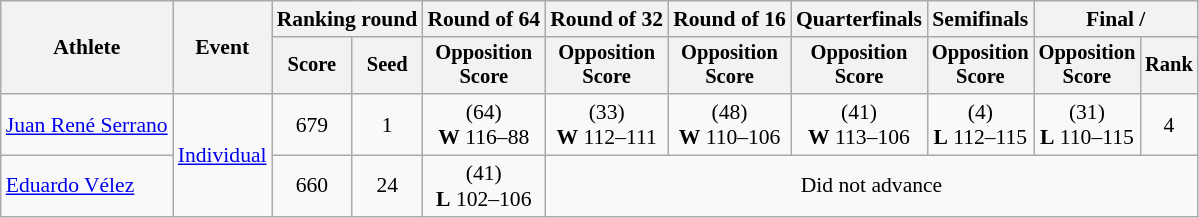<table class="wikitable" style="font-size:90%">
<tr>
<th rowspan="2">Athlete</th>
<th rowspan="2">Event</th>
<th colspan="2">Ranking round</th>
<th>Round of 64</th>
<th>Round of 32</th>
<th>Round of 16</th>
<th>Quarterfinals</th>
<th>Semifinals</th>
<th colspan="2">Final / </th>
</tr>
<tr style="font-size:95%">
<th>Score</th>
<th>Seed</th>
<th>Opposition<br>Score</th>
<th>Opposition<br>Score</th>
<th>Opposition<br>Score</th>
<th>Opposition<br>Score</th>
<th>Opposition<br>Score</th>
<th>Opposition<br>Score</th>
<th>Rank</th>
</tr>
<tr align=center>
<td align=left><a href='#'>Juan René Serrano</a></td>
<td align=left rowspan=2><a href='#'>Individual</a></td>
<td>679</td>
<td>1</td>
<td> (64)<br><strong>W</strong> 116–88</td>
<td> (33)<br><strong>W</strong> 112–111</td>
<td> (48)<br><strong>W</strong> 110–106</td>
<td> (41)<br><strong>W</strong> 113–106</td>
<td> (4)<br><strong>L</strong> 112–115</td>
<td> (31)<br><strong>L</strong> 110–115</td>
<td>4</td>
</tr>
<tr align=center>
<td align=left><a href='#'>Eduardo Vélez</a></td>
<td>660</td>
<td>24</td>
<td> (41)<br><strong>L</strong> 102–106</td>
<td colspan=6>Did not advance</td>
</tr>
</table>
